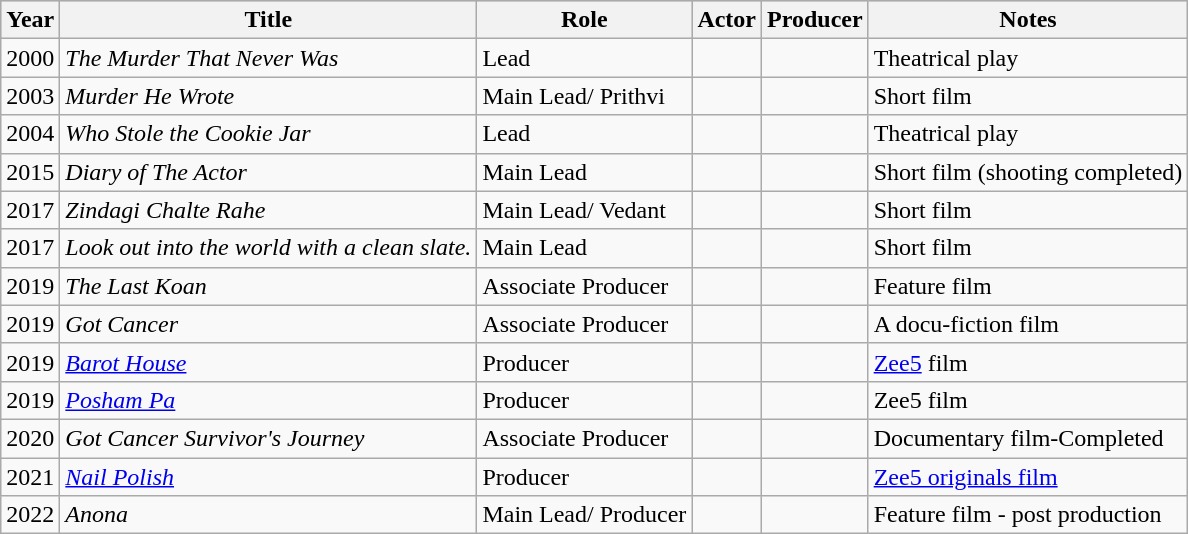<table class="wikitable sortable">
<tr style="background:#ccc; text-align:center;">
<th>Year</th>
<th>Title</th>
<th>Role</th>
<th>Actor</th>
<th>Producer</th>
<th>Notes</th>
</tr>
<tr>
<td>2000</td>
<td><em>The Murder That Never Was</em></td>
<td>Lead</td>
<td></td>
<td></td>
<td>Theatrical play</td>
</tr>
<tr>
<td>2003</td>
<td><em>Murder He Wrote</em></td>
<td>Main Lead/ Prithvi</td>
<td></td>
<td></td>
<td>Short film</td>
</tr>
<tr>
<td>2004</td>
<td><em>Who Stole the Cookie Jar</em></td>
<td>Lead</td>
<td></td>
<td></td>
<td>Theatrical play</td>
</tr>
<tr>
<td>2015</td>
<td><em>Diary of The Actor</em></td>
<td>Main Lead</td>
<td></td>
<td></td>
<td>Short film (shooting completed)</td>
</tr>
<tr>
<td>2017</td>
<td><em>Zindagi Chalte Rahe</em></td>
<td>Main Lead/ Vedant</td>
<td></td>
<td></td>
<td>Short film</td>
</tr>
<tr>
<td>2017</td>
<td><em>Look out into the world with a clean slate.</em></td>
<td>Main Lead</td>
<td></td>
<td></td>
<td>Short film</td>
</tr>
<tr>
<td>2019</td>
<td><em>The Last Koan</em></td>
<td>Associate Producer</td>
<td></td>
<td></td>
<td>Feature film</td>
</tr>
<tr>
<td>2019</td>
<td><em>Got Cancer</em></td>
<td>Associate Producer</td>
<td></td>
<td></td>
<td>A docu-fiction film</td>
</tr>
<tr>
<td>2019</td>
<td><em><a href='#'>Barot House</a></em></td>
<td>Producer</td>
<td></td>
<td></td>
<td><a href='#'>Zee5</a> film</td>
</tr>
<tr>
<td>2019</td>
<td><em><a href='#'>Posham Pa</a></em></td>
<td>Producer</td>
<td></td>
<td></td>
<td>Zee5 film</td>
</tr>
<tr>
<td>2020</td>
<td><em>Got Cancer Survivor's Journey</em></td>
<td>Associate Producer</td>
<td></td>
<td></td>
<td>Documentary film-Completed </td>
</tr>
<tr>
<td>2021</td>
<td><em><a href='#'>Nail Polish</a></em></td>
<td>Producer</td>
<td></td>
<td></td>
<td><a href='#'>Zee5 originals film</a></td>
</tr>
<tr>
<td>2022</td>
<td><em>Anona</em></td>
<td>Main Lead/ Producer</td>
<td></td>
<td></td>
<td>Feature film - post production </td>
</tr>
</table>
